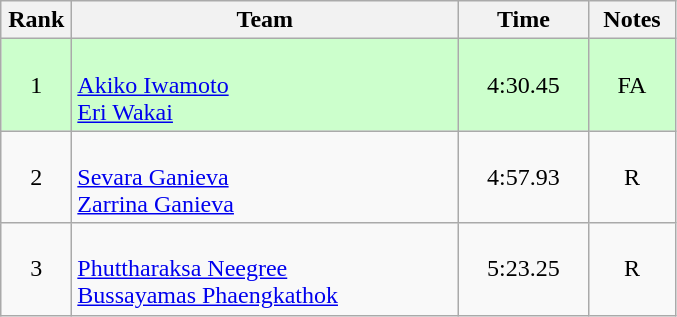<table class=wikitable style="text-align:center">
<tr>
<th width=40>Rank</th>
<th width=250>Team</th>
<th width=80>Time</th>
<th width=50>Notes</th>
</tr>
<tr bgcolor="ccffcc">
<td>1</td>
<td align=left><br><a href='#'>Akiko Iwamoto</a><br><a href='#'>Eri Wakai</a></td>
<td>4:30.45</td>
<td>FA</td>
</tr>
<tr>
<td>2</td>
<td align=left><br><a href='#'>Sevara Ganieva</a><br><a href='#'>Zarrina Ganieva</a></td>
<td>4:57.93</td>
<td>R</td>
</tr>
<tr>
<td>3</td>
<td align=left><br><a href='#'>Phuttharaksa Neegree</a><br><a href='#'>Bussayamas Phaengkathok</a></td>
<td>5:23.25</td>
<td>R</td>
</tr>
</table>
